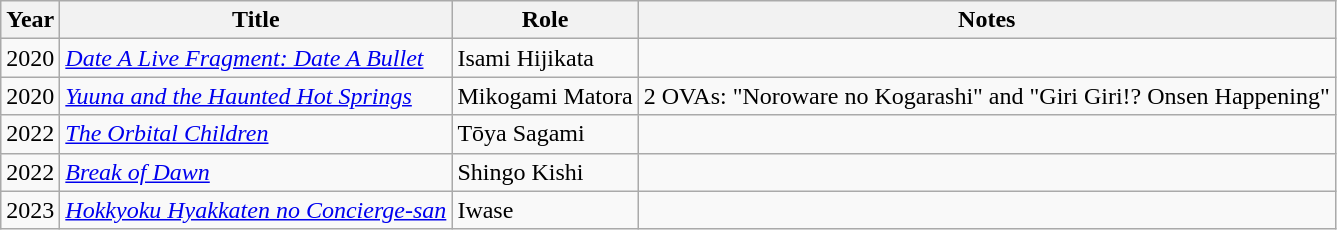<table class="wikitable">
<tr>
<th>Year</th>
<th>Title</th>
<th>Role</th>
<th>Notes</th>
</tr>
<tr>
<td>2020</td>
<td><em><a href='#'>Date A Live Fragment: Date A Bullet</a></em></td>
<td>Isami Hijikata</td>
<td></td>
</tr>
<tr>
<td>2020</td>
<td><em><a href='#'>Yuuna and the Haunted Hot Springs</a></em></td>
<td>Mikogami Matora</td>
<td>2 OVAs: "Noroware no Kogarashi" and "Giri Giri!? Onsen Happening"</td>
</tr>
<tr>
<td>2022</td>
<td><em><a href='#'>The Orbital Children</a></em></td>
<td>Tōya Sagami</td>
<td></td>
</tr>
<tr>
<td>2022</td>
<td><em><a href='#'>Break of Dawn</a></em></td>
<td>Shingo Kishi</td>
<td></td>
</tr>
<tr>
<td>2023</td>
<td><em><a href='#'>Hokkyoku Hyakkaten no Concierge-san</a></em></td>
<td>Iwase</td>
<td></td>
</tr>
</table>
